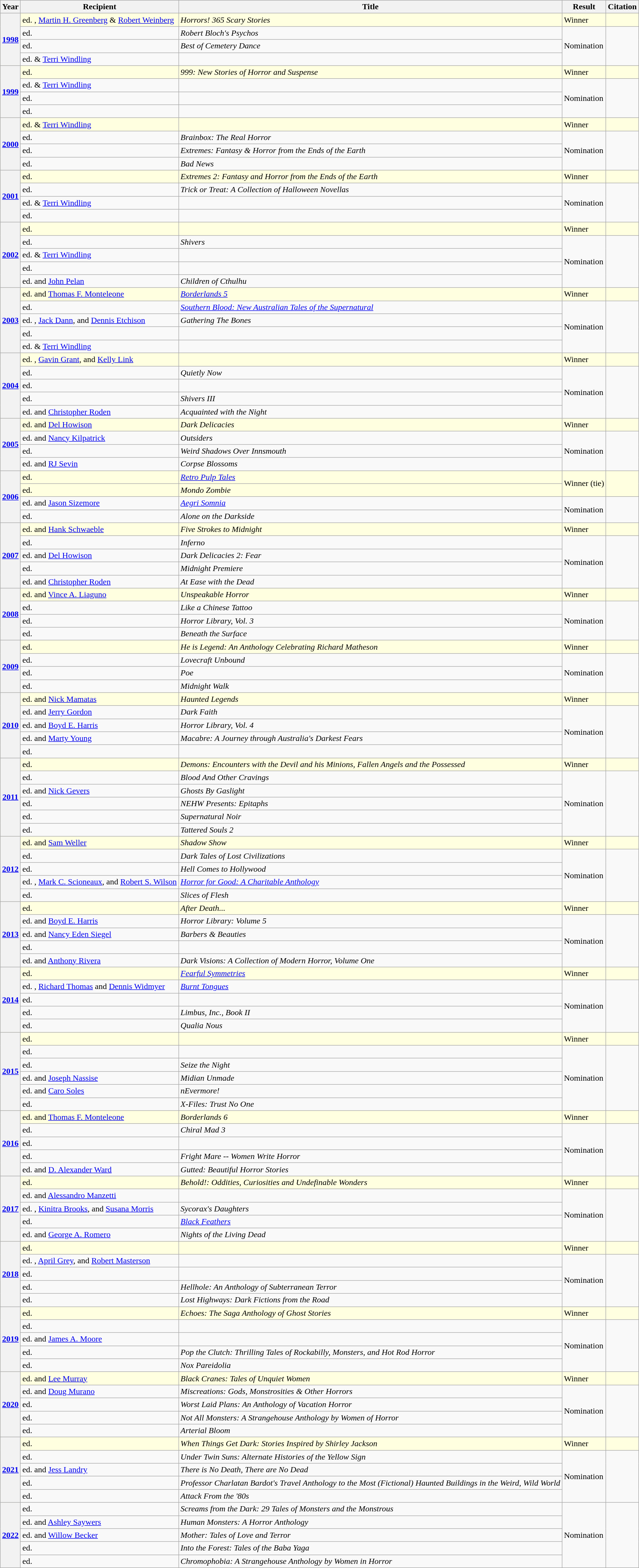<table class="wikitable sortable mw-collapsible">
<tr>
<th>Year</th>
<th>Recipient</th>
<th>Title</th>
<th>Result</th>
<th>Citation</th>
</tr>
<tr style="background:lightyellow; color:black">
<th rowspan="4"><strong><a href='#'>1998</a></strong></th>
<td>ed. , <a href='#'>Martin H. Greenberg</a> & <a href='#'>Robert Weinberg</a></td>
<td><em>Horrors! 365 Scary Stories</em></td>
<td>Winner</td>
<td></td>
</tr>
<tr>
<td>ed. </td>
<td><em>Robert Bloch's Psychos</em></td>
<td rowspan="3">Nomination</td>
<td rowspan="3"></td>
</tr>
<tr>
<td>ed. </td>
<td><em>Best of Cemetery Dance</em></td>
</tr>
<tr>
<td>ed.  & <a href='#'>Terri Windling</a></td>
<td></td>
</tr>
<tr style="background:lightyellow; color:black">
<th rowspan="4"><strong><a href='#'>1999</a></strong></th>
<td>ed. </td>
<td><em>999: New Stories of Horror and Suspense</em></td>
<td>Winner</td>
<td></td>
</tr>
<tr>
<td>ed.  & <a href='#'>Terri Windling</a></td>
<td></td>
<td rowspan="3">Nomination</td>
<td rowspan="3"></td>
</tr>
<tr>
<td>ed. </td>
<td></td>
</tr>
<tr>
<td>ed. </td>
<td></td>
</tr>
<tr style="background:lightyellow; color:black">
<th rowspan="4"><strong><a href='#'>2000</a></strong></th>
<td>ed.  & <a href='#'>Terri Windling</a></td>
<td></td>
<td>Winner</td>
<td></td>
</tr>
<tr>
<td>ed. </td>
<td><em>Brainbox: The Real Horror</em></td>
<td rowspan="3">Nomination</td>
<td rowspan="3"></td>
</tr>
<tr>
<td>ed. </td>
<td><em>Extremes: Fantasy & Horror from the Ends of the Earth</em></td>
</tr>
<tr>
<td>ed. </td>
<td><em>Bad News</em></td>
</tr>
<tr style="background:lightyellow; color:black">
<th rowspan="4"><strong><a href='#'>2001</a></strong></th>
<td>ed. </td>
<td><em>Extremes 2: Fantasy and Horror from the Ends of the Earth</em></td>
<td>Winner</td>
<td></td>
</tr>
<tr>
<td>ed. </td>
<td><em>Trick or Treat: A Collection of Halloween Novellas</em></td>
<td rowspan="3">Nomination</td>
<td rowspan="3"></td>
</tr>
<tr>
<td>ed.  & <a href='#'>Terri Windling</a></td>
<td></td>
</tr>
<tr>
<td>ed. </td>
<td></td>
</tr>
<tr style="background:lightyellow; color:black">
<th rowspan="5"><strong><a href='#'>2002</a></strong></th>
<td>ed. </td>
<td></td>
<td>Winner</td>
<td></td>
</tr>
<tr>
<td>ed. </td>
<td><em>Shivers</em></td>
<td rowspan="4">Nomination</td>
<td rowspan="4"></td>
</tr>
<tr>
<td>ed.  & <a href='#'>Terri Windling</a></td>
<td></td>
</tr>
<tr>
<td>ed. </td>
<td></td>
</tr>
<tr>
<td>ed.  and <a href='#'>John Pelan</a></td>
<td><em>Children of Cthulhu</em></td>
</tr>
<tr style="background:lightyellow; color:black">
<th rowspan="5"><strong><a href='#'>2003</a></strong></th>
<td>ed.  and <a href='#'>Thomas F. Monteleone</a></td>
<td><em><a href='#'>Borderlands 5</a></em></td>
<td>Winner</td>
<td></td>
</tr>
<tr>
<td>ed. </td>
<td><em><a href='#'>Southern Blood: New Australian Tales of the Supernatural</a></em></td>
<td rowspan="4">Nomination</td>
<td rowspan="4"></td>
</tr>
<tr>
<td>ed. , <a href='#'>Jack Dann</a>, and <a href='#'>Dennis Etchison</a></td>
<td><em>Gathering The Bones</em></td>
</tr>
<tr>
<td>ed. </td>
<td></td>
</tr>
<tr>
<td>ed.  & <a href='#'>Terri Windling</a></td>
<td></td>
</tr>
<tr style="background:lightyellow; color:black">
<th rowspan="5"><strong><a href='#'>2004</a></strong></th>
<td>ed. , <a href='#'>Gavin Grant</a>, and <a href='#'>Kelly Link</a></td>
<td></td>
<td>Winner</td>
<td></td>
</tr>
<tr>
<td>ed. </td>
<td><em>Quietly Now</em></td>
<td rowspan="4">Nomination</td>
<td rowspan="4"></td>
</tr>
<tr>
<td>ed. </td>
<td></td>
</tr>
<tr>
<td>ed. </td>
<td><em>Shivers III</em></td>
</tr>
<tr>
<td>ed.  and <a href='#'>Christopher Roden</a></td>
<td><em>Acquainted with the Night</em></td>
</tr>
<tr style="background:lightyellow; color:black">
<th rowspan="4"><strong><a href='#'>2005</a></strong></th>
<td>ed.  and <a href='#'>Del Howison</a></td>
<td><em>Dark Delicacies</em></td>
<td>Winner</td>
<td></td>
</tr>
<tr>
<td>ed.  and <a href='#'>Nancy Kilpatrick</a></td>
<td><em>Outsiders</em></td>
<td rowspan="3">Nomination</td>
<td rowspan="3"></td>
</tr>
<tr>
<td>ed. </td>
<td><em>Weird Shadows Over Innsmouth</em></td>
</tr>
<tr>
<td>ed.  and <a href='#'>RJ Sevin</a></td>
<td><em>Corpse Blossoms</em></td>
</tr>
<tr style="background:lightyellow; color:black">
<th rowspan="4"><strong><a href='#'>2006</a></strong></th>
<td>ed. </td>
<td><em><a href='#'>Retro Pulp Tales</a></em></td>
<td rowspan="2">Winner (tie)</td>
<td rowspan="2"></td>
</tr>
<tr style="background:lightyellow; color:black">
<td>ed. </td>
<td><em>Mondo Zombie</em></td>
</tr>
<tr>
<td>ed.  and <a href='#'>Jason Sizemore</a></td>
<td><em><a href='#'>Aegri Somnia</a></em></td>
<td rowspan="2">Nomination</td>
<td rowspan="2"></td>
</tr>
<tr>
<td>ed. </td>
<td><em>Alone on the Darkside</em></td>
</tr>
<tr style="background:lightyellow; color:black">
<th rowspan="5"><strong><a href='#'>2007</a></strong></th>
<td>ed.  and <a href='#'>Hank Schwaeble</a></td>
<td><em>Five Strokes to Midnight</em></td>
<td>Winner</td>
<td></td>
</tr>
<tr>
<td>ed. </td>
<td><em>Inferno</em></td>
<td rowspan="4">Nomination</td>
<td rowspan="4"></td>
</tr>
<tr>
<td>ed.  and <a href='#'>Del Howison</a></td>
<td><em>Dark Delicacies 2: Fear</em></td>
</tr>
<tr>
<td>ed. </td>
<td><em>Midnight Premiere</em></td>
</tr>
<tr>
<td>ed.  and <a href='#'>Christopher Roden</a></td>
<td><em>At Ease with the Dead</em></td>
</tr>
<tr style="background:lightyellow; color:black">
<th rowspan="4"><strong><a href='#'>2008</a></strong></th>
<td>ed.  and <a href='#'>Vince A. Liaguno</a></td>
<td><em>Unspeakable Horror</em></td>
<td>Winner</td>
<td></td>
</tr>
<tr>
<td>ed. </td>
<td><em>Like a Chinese Tattoo</em></td>
<td rowspan="3">Nomination</td>
<td rowspan="3"></td>
</tr>
<tr>
<td>ed. </td>
<td><em>Horror Library, Vol. 3</em></td>
</tr>
<tr>
<td>ed. </td>
<td><em>Beneath the Surface</em></td>
</tr>
<tr style="background:lightyellow; color:black">
<th rowspan="4"><strong><a href='#'>2009</a></strong></th>
<td>ed. </td>
<td><em>He is Legend: An Anthology Celebrating Richard Matheson</em></td>
<td>Winner</td>
<td></td>
</tr>
<tr>
<td>ed. </td>
<td><em>Lovecraft Unbound</em></td>
<td rowspan="3">Nomination</td>
<td rowspan="3"></td>
</tr>
<tr>
<td>ed. </td>
<td><em>Poe</em></td>
</tr>
<tr>
<td>ed. </td>
<td><em>Midnight Walk</em></td>
</tr>
<tr style="background:lightyellow; color:black">
<th rowspan="5"><strong><a href='#'>2010</a></strong></th>
<td>ed.  and <a href='#'>Nick Mamatas</a></td>
<td><em>Haunted Legends</em></td>
<td>Winner</td>
<td></td>
</tr>
<tr>
<td>ed.  and <a href='#'>Jerry Gordon</a></td>
<td><em>Dark Faith</em></td>
<td rowspan="4">Nomination</td>
<td rowspan="4"></td>
</tr>
<tr>
<td>ed.  and <a href='#'>Boyd E. Harris</a></td>
<td><em>Horror Library, Vol. 4</em></td>
</tr>
<tr>
<td>ed.  and <a href='#'>Marty Young</a></td>
<td><em>Macabre: A Journey through Australia's Darkest Fears</em></td>
</tr>
<tr>
<td>ed. </td>
<td></td>
</tr>
<tr style="background:lightyellow; color:black">
<th rowspan="6"><a href='#'>2011</a></th>
<td>ed. </td>
<td><em>Demons: Encounters with the Devil and his Minions, Fallen Angels and the Possessed</em></td>
<td>Winner</td>
<td></td>
</tr>
<tr>
<td>ed. </td>
<td><em>Blood And Other Cravings</em></td>
<td rowspan="5">Nomination</td>
<td rowspan="5"></td>
</tr>
<tr>
<td>ed.  and <a href='#'>Nick Gevers</a></td>
<td><em>Ghosts By Gaslight</em></td>
</tr>
<tr>
<td>ed. </td>
<td><em>NEHW Presents: Epitaphs</em></td>
</tr>
<tr>
<td>ed. </td>
<td><em>Supernatural Noir</em></td>
</tr>
<tr>
<td>ed. </td>
<td><em>Tattered Souls 2</em></td>
</tr>
<tr style="background:lightyellow; color:black">
<th rowspan="5"><a href='#'>2012</a></th>
<td>ed.  and <a href='#'>Sam Weller</a></td>
<td><em>Shadow Show</em></td>
<td>Winner</td>
<td></td>
</tr>
<tr>
<td>ed. </td>
<td><em>Dark Tales of Lost Civilizations</em></td>
<td rowspan="4">Nomination</td>
<td rowspan="4"></td>
</tr>
<tr>
<td>ed. </td>
<td><em>Hell Comes to Hollywood</em></td>
</tr>
<tr>
<td>ed. , <a href='#'>Mark C. Scioneaux</a>, and <a href='#'>Robert S. Wilson</a></td>
<td><em><a href='#'>Horror for Good: A Charitable Anthology</a></em></td>
</tr>
<tr>
<td>ed. </td>
<td><em>Slices of Flesh</em></td>
</tr>
<tr style="background:lightyellow; color:black">
<th rowspan="5"><a href='#'>2013</a></th>
<td>ed. </td>
<td><em>After Death...</em></td>
<td>Winner</td>
<td></td>
</tr>
<tr>
<td>ed.  and <a href='#'>Boyd E. Harris</a></td>
<td><em>Horror Library: Volume 5</em></td>
<td rowspan="4">Nomination</td>
<td rowspan="4"></td>
</tr>
<tr>
<td>ed.  and <a href='#'>Nancy Eden Siegel</a></td>
<td><em>Barbers & Beauties</em></td>
</tr>
<tr>
<td>ed. </td>
<td><em></em></td>
</tr>
<tr>
<td>ed.  and <a href='#'>Anthony Rivera</a></td>
<td><em>Dark Visions: A Collection of Modern Horror, Volume One</em></td>
</tr>
<tr style="background:lightyellow; color:black">
<th rowspan="5"><a href='#'>2014</a></th>
<td>ed. </td>
<td><em><a href='#'>Fearful Symmetries</a></em></td>
<td>Winner</td>
<td></td>
</tr>
<tr>
<td>ed. , <a href='#'>Richard Thomas</a> and <a href='#'>Dennis Widmyer</a></td>
<td><em><a href='#'>Burnt Tongues</a></em></td>
<td rowspan="4">Nomination</td>
<td rowspan="4"></td>
</tr>
<tr>
<td>ed. </td>
<td><em></em></td>
</tr>
<tr>
<td>ed. </td>
<td><em>Limbus, Inc., Book II</em></td>
</tr>
<tr>
<td>ed. </td>
<td><em>Qualia Nous</em></td>
</tr>
<tr style="background:lightyellow; color:black">
<th rowspan="6"><a href='#'>2015</a></th>
<td>ed. </td>
<td></td>
<td>Winner</td>
<td></td>
</tr>
<tr>
<td>ed. </td>
<td><em></em></td>
<td rowspan="5">Nomination</td>
<td rowspan="5"></td>
</tr>
<tr>
<td>ed. </td>
<td><em>Seize the Night</em></td>
</tr>
<tr>
<td>ed.  and <a href='#'>Joseph Nassise</a></td>
<td><em>Midian Unmade</em></td>
</tr>
<tr>
<td>ed.  and <a href='#'>Caro Soles</a></td>
<td><em>nEvermore!</em></td>
</tr>
<tr>
<td>ed. </td>
<td><em>X-Files: Trust No One</em></td>
</tr>
<tr style="background:lightyellow; color:black">
<th rowspan="5"><a href='#'>2016</a></th>
<td>ed.  and <a href='#'>Thomas F. Monteleone</a></td>
<td><em>Borderlands 6</em></td>
<td>Winner</td>
<td></td>
</tr>
<tr>
<td>ed. </td>
<td><em>Chiral Mad 3</em></td>
<td rowspan="4">Nomination</td>
<td rowspan="4"></td>
</tr>
<tr>
<td>ed. </td>
<td><em></em></td>
</tr>
<tr>
<td>ed. </td>
<td><em>Fright Mare -- Women Write Horror</em></td>
</tr>
<tr>
<td>ed.  and <a href='#'>D. Alexander Ward</a></td>
<td><em>Gutted: Beautiful Horror Stories</em></td>
</tr>
<tr style="background:lightyellow; color:black">
<th rowspan="5"><a href='#'>2017</a></th>
<td>ed. </td>
<td><em>Behold!: Oddities, Curiosities and Undefinable Wonders</em></td>
<td>Winner</td>
<td></td>
</tr>
<tr>
<td>ed.  and <a href='#'>Alessandro Manzetti</a></td>
<td><em></em></td>
<td rowspan="4">Nomination</td>
<td rowspan="4"></td>
</tr>
<tr>
<td>ed. , <a href='#'>Kinitra Brooks</a>, and <a href='#'>Susana Morris</a></td>
<td><em>Sycorax's Daughters</em></td>
</tr>
<tr>
<td>ed. </td>
<td><em><a href='#'>Black Feathers</a></em></td>
</tr>
<tr>
<td>ed.  and <a href='#'>George A. Romero</a></td>
<td><em>Nights of the Living Dead</em></td>
</tr>
<tr style="background:lightyellow; color:black">
<th rowspan="5"><a href='#'>2018</a></th>
<td>ed. </td>
<td><em></em></td>
<td>Winner</td>
<td></td>
</tr>
<tr>
<td>ed. , <a href='#'>April Grey</a>, and <a href='#'>Robert Masterson</a></td>
<td><em></em></td>
<td rowspan="4">Nomination</td>
<td rowspan="4"></td>
</tr>
<tr>
<td>ed. </td>
<td><em></em></td>
</tr>
<tr>
<td>ed. </td>
<td><em>Hellhole: An Anthology of Subterranean Terror</em></td>
</tr>
<tr>
<td>ed. </td>
<td><em>Lost Highways: Dark Fictions from the Road</em></td>
</tr>
<tr style="background:lightyellow; color:black">
<th rowspan="5"><a href='#'>2019</a></th>
<td>ed. </td>
<td><em>Echoes: The Saga Anthology of Ghost Stories</em></td>
<td>Winner</td>
<td></td>
</tr>
<tr>
<td>ed. </td>
<td><em></em></td>
<td rowspan="4">Nomination</td>
<td rowspan="4"></td>
</tr>
<tr>
<td>ed.  and <a href='#'>James A. Moore</a></td>
<td><em></em></td>
</tr>
<tr>
<td>ed. </td>
<td><em>Pop the Clutch: Thrilling Tales of Rockabilly, Monsters, and Hot Rod Horror</em></td>
</tr>
<tr>
<td>ed. </td>
<td><em>Nox Pareidolia</em></td>
</tr>
<tr style="background:lightyellow; color:black">
<th rowspan="5"><a href='#'>2020</a></th>
<td>ed.  and <a href='#'>Lee Murray</a></td>
<td><em>Black Cranes: Tales of Unquiet Women</em></td>
<td>Winner</td>
<td></td>
</tr>
<tr>
<td>ed.  and <a href='#'>Doug Murano</a></td>
<td><em>Miscreations: Gods, Monstrosities & Other Horrors</em></td>
<td rowspan="4">Nomination</td>
<td rowspan="4"></td>
</tr>
<tr>
<td>ed. </td>
<td><em>Worst Laid Plans: An Anthology of Vacation Horror</em></td>
</tr>
<tr>
<td>ed. </td>
<td><em>Not All Monsters: A Strangehouse Anthology by Women of Horror</em></td>
</tr>
<tr>
<td>ed. </td>
<td><em>Arterial Bloom</em></td>
</tr>
<tr style="background:lightyellow; color:black">
<th rowspan="5"><a href='#'>2021</a></th>
<td>ed. </td>
<td><em>When Things Get Dark: Stories Inspired by Shirley Jackson</em></td>
<td>Winner</td>
<td></td>
</tr>
<tr>
<td>ed. </td>
<td><em>Under Twin Suns: Alternate Histories of the Yellow Sign</em></td>
<td rowspan="4">Nomination</td>
<td rowspan="4"></td>
</tr>
<tr>
<td>ed.  and <a href='#'>Jess Landry</a></td>
<td><em>There is No Death, There are No Dead</em></td>
</tr>
<tr>
<td>ed. </td>
<td><em>Professor Charlatan Bardot's Travel Anthology to the Most (Fictional) Haunted Buildings in the Weird, Wild World</em></td>
</tr>
<tr>
<td>ed. </td>
<td><em>Attack From the '80s</em></td>
</tr>
<tr>
<th rowspan="5"><a href='#'>2022</a></th>
<td>ed. </td>
<td><em>Screams from the Dark: 29 Tales of Monsters and the Monstrous</em></td>
<td rowspan="5">Nomination</td>
<td rowspan="5"></td>
</tr>
<tr>
<td>ed.  and <a href='#'>Ashley Saywers</a></td>
<td><em>Human Monsters: A Horror Anthology</em></td>
</tr>
<tr>
<td>ed.  and <a href='#'>Willow Becker</a></td>
<td><em>Mother: Tales of Love and Terror</em></td>
</tr>
<tr>
<td>ed. </td>
<td><em>Into the Forest: Tales of the Baba Yaga</em></td>
</tr>
<tr>
<td>ed. </td>
<td><em>Chromophobia: A Strangehouse Anthology by Women in Horror</em></td>
</tr>
</table>
